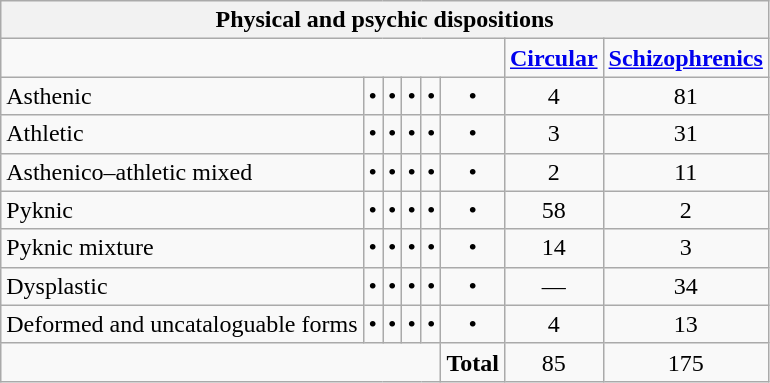<table class="wikitable">
<tr>
<th colspan="8" style="text-align: center; font-weight: bold;">Physical and psychic dispositions</th>
</tr>
<tr>
<td colspan="6" style="text-align: center;"></td>
<td style="text-align: center; font-weight: bold;"><a href='#'>Circular</a></td>
<td style="text-align: center; font-weight: bold;"><a href='#'>Schizophrenics</a></td>
</tr>
<tr>
<td>Asthenic</td>
<td style="text-align: center;">•</td>
<td style="text-align: center;">•</td>
<td style="text-align: center;">•</td>
<td style="text-align: center;">•</td>
<td style="text-align: center;">•</td>
<td style="text-align: center;">4</td>
<td style="text-align: center;">81</td>
</tr>
<tr>
<td>Athletic</td>
<td style="text-align: center;">•</td>
<td style="text-align: center;">•</td>
<td style="text-align: center;">•</td>
<td style="text-align: center;">•</td>
<td style="text-align: center;">•</td>
<td style="text-align: center;">3</td>
<td style="text-align: center;">31</td>
</tr>
<tr>
<td>Asthenico–athletic mixed</td>
<td style="text-align: center;">•</td>
<td style="text-align: center;">•</td>
<td style="text-align: center;">•</td>
<td style="text-align: center;">•</td>
<td style="text-align: center;">•</td>
<td style="text-align: center;">2</td>
<td style="text-align: center;">11</td>
</tr>
<tr>
<td>Pyknic</td>
<td style="text-align: center;">•</td>
<td style="text-align: center;">•</td>
<td style="text-align: center;">•</td>
<td style="text-align: center;">•</td>
<td style="text-align: center;">•</td>
<td style="text-align: center;">58</td>
<td style="text-align: center;">2</td>
</tr>
<tr>
<td>Pyknic mixture</td>
<td style="text-align: center;">•</td>
<td style="text-align: center;">•</td>
<td style="text-align: center;">•</td>
<td style="text-align: center;">•</td>
<td style="text-align: center;">•</td>
<td style="text-align: center;">14</td>
<td style="text-align: center;">3</td>
</tr>
<tr>
<td>Dysplastic</td>
<td style="text-align: center;">•</td>
<td style="text-align: center;">•</td>
<td style="text-align: center;">•</td>
<td style="text-align: center;">•</td>
<td style="text-align: center;">•</td>
<td style="text-align: center;">—</td>
<td style="text-align: center;">34</td>
</tr>
<tr>
<td>Deformed and uncataloguable forms</td>
<td style="text-align: center;">•</td>
<td style="text-align: center;">•</td>
<td style="text-align: center;">•</td>
<td style="text-align: center;">•</td>
<td style="text-align: center;">•</td>
<td style="text-align: center;">4</td>
<td style="text-align: center;">13</td>
</tr>
<tr>
<td colspan="5" style="text-align: center;"></td>
<td style="text-align: center; font-weight: bold;">Total</td>
<td style="text-align: center;">85</td>
<td style="text-align: center;">175</td>
</tr>
</table>
